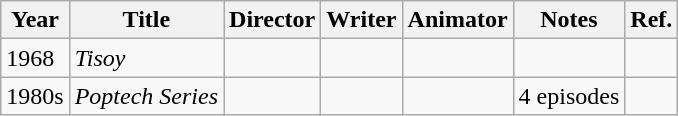<table class="wikitable">
<tr>
<th>Year</th>
<th>Title</th>
<th>Director</th>
<th>Writer</th>
<th>Animator</th>
<th>Notes</th>
<th>Ref.</th>
</tr>
<tr>
<td>1968</td>
<td><em>Tisoy</em></td>
<td></td>
<td></td>
<td></td>
<td></td>
<td></td>
</tr>
<tr>
<td>1980s</td>
<td><em>Poptech Series</em></td>
<td></td>
<td></td>
<td></td>
<td>4 episodes</td>
<td></td>
</tr>
</table>
